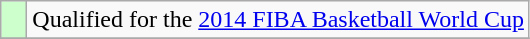<table class="wikitable">
<tr>
<td width=10px bgcolor="#ccffcc"></td>
<td>Qualified for the <a href='#'>2014 FIBA Basketball World Cup</a></td>
</tr>
<tr>
</tr>
</table>
